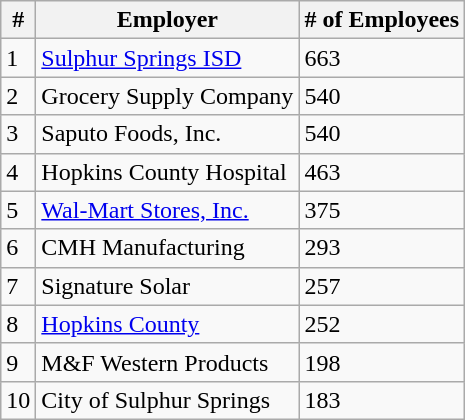<table class="wikitable">
<tr>
<th>#</th>
<th>Employer</th>
<th># of Employees</th>
</tr>
<tr>
<td>1</td>
<td><a href='#'>Sulphur Springs ISD</a></td>
<td>663</td>
</tr>
<tr>
<td>2</td>
<td>Grocery Supply Company</td>
<td>540</td>
</tr>
<tr>
<td>3</td>
<td>Saputo Foods, Inc.</td>
<td>540</td>
</tr>
<tr>
<td>4</td>
<td>Hopkins County Hospital</td>
<td>463</td>
</tr>
<tr>
<td>5</td>
<td><a href='#'>Wal-Mart Stores, Inc.</a></td>
<td>375</td>
</tr>
<tr>
<td>6</td>
<td>CMH Manufacturing</td>
<td>293</td>
</tr>
<tr>
<td>7</td>
<td>Signature Solar</td>
<td>257</td>
</tr>
<tr>
<td>8</td>
<td><a href='#'>Hopkins County</a></td>
<td>252</td>
</tr>
<tr>
<td>9</td>
<td>M&F Western Products</td>
<td>198</td>
</tr>
<tr>
<td>10</td>
<td>City of Sulphur Springs</td>
<td>183</td>
</tr>
</table>
